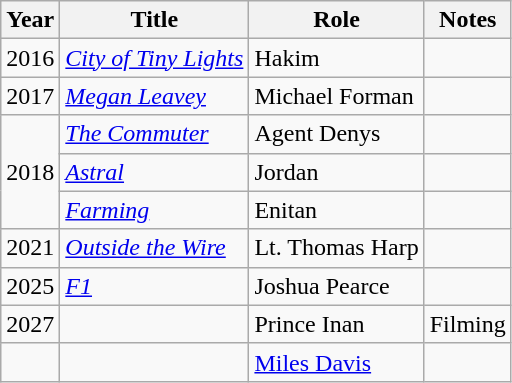<table class="wikitable sortable">
<tr>
<th>Year</th>
<th>Title</th>
<th>Role</th>
<th>Notes</th>
</tr>
<tr>
<td>2016</td>
<td><em><a href='#'>City of Tiny Lights</a></em></td>
<td>Hakim</td>
<td></td>
</tr>
<tr>
<td>2017</td>
<td><em><a href='#'>Megan Leavey</a></em></td>
<td>Michael Forman</td>
<td></td>
</tr>
<tr>
<td rowspan="3">2018</td>
<td><em><a href='#'>The Commuter</a></em></td>
<td>Agent Denys</td>
<td></td>
</tr>
<tr>
<td><em><a href='#'>Astral</a></em></td>
<td>Jordan</td>
<td></td>
</tr>
<tr>
<td><em><a href='#'>Farming</a></em></td>
<td>Enitan</td>
<td></td>
</tr>
<tr>
<td>2021</td>
<td><em><a href='#'>Outside the Wire</a></em></td>
<td>Lt. Thomas Harp</td>
<td></td>
</tr>
<tr>
<td>2025</td>
<td><em><a href='#'>F1</a></em></td>
<td>Joshua Pearce</td>
<td></td>
</tr>
<tr>
<td>2027</td>
<td></td>
<td>Prince Inan</td>
<td>Filming</td>
</tr>
<tr>
<td></td>
<td></td>
<td><a href='#'>Miles Davis</a></td>
<td></td>
</tr>
</table>
